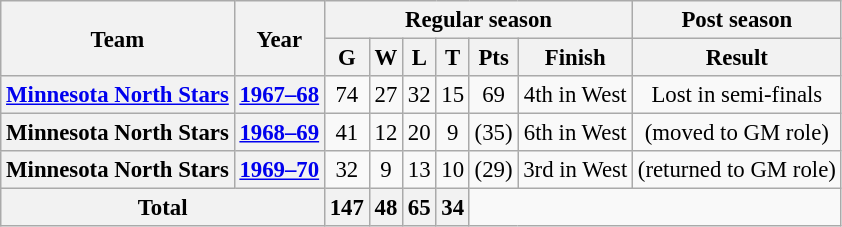<table class="wikitable" style="font-size: 95%; text-align:center;">
<tr>
<th rowspan="2">Team</th>
<th rowspan="2">Year</th>
<th colspan="6">Regular season</th>
<th colspan="1">Post season</th>
</tr>
<tr>
<th>G</th>
<th>W</th>
<th>L</th>
<th>T</th>
<th>Pts</th>
<th>Finish</th>
<th>Result</th>
</tr>
<tr>
<th><a href='#'>Minnesota North Stars</a></th>
<th><a href='#'>1967–68</a></th>
<td>74</td>
<td>27</td>
<td>32</td>
<td>15</td>
<td>69</td>
<td>4th in West</td>
<td>Lost in semi-finals</td>
</tr>
<tr>
<th>Minnesota North Stars</th>
<th><a href='#'>1968–69</a></th>
<td>41</td>
<td>12</td>
<td>20</td>
<td>9</td>
<td>(35)</td>
<td>6th in West</td>
<td>(moved to GM role)</td>
</tr>
<tr>
<th>Minnesota North Stars</th>
<th><a href='#'>1969–70</a></th>
<td>32</td>
<td>9</td>
<td>13</td>
<td>10</td>
<td>(29)</td>
<td>3rd in West</td>
<td>(returned to GM role)</td>
</tr>
<tr>
<th colspan="2">Total</th>
<th>147</th>
<th>48</th>
<th>65</th>
<th>34</th>
</tr>
</table>
